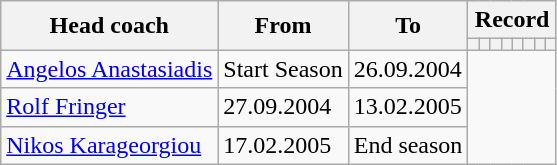<table class="wikitable" style="text-align: ">
<tr>
<th rowspan=2>Head coach</th>
<th rowspan=2>From</th>
<th rowspan=2>To</th>
<th colspan=8>Record</th>
</tr>
<tr>
<th></th>
<th></th>
<th></th>
<th></th>
<th></th>
<th></th>
<th></th>
<th></th>
</tr>
<tr>
<td> <a href='#'>Angelos Anastasiadis</a></td>
<td>Start Season</td>
<td>26.09.2004<br></td>
</tr>
<tr>
<td> <a href='#'>Rolf Fringer</a></td>
<td>27.09.2004</td>
<td>13.02.2005<br></td>
</tr>
<tr>
<td> <a href='#'>Nikos Karageorgiou</a></td>
<td>17.02.2005</td>
<td>End season<br></td>
</tr>
</table>
